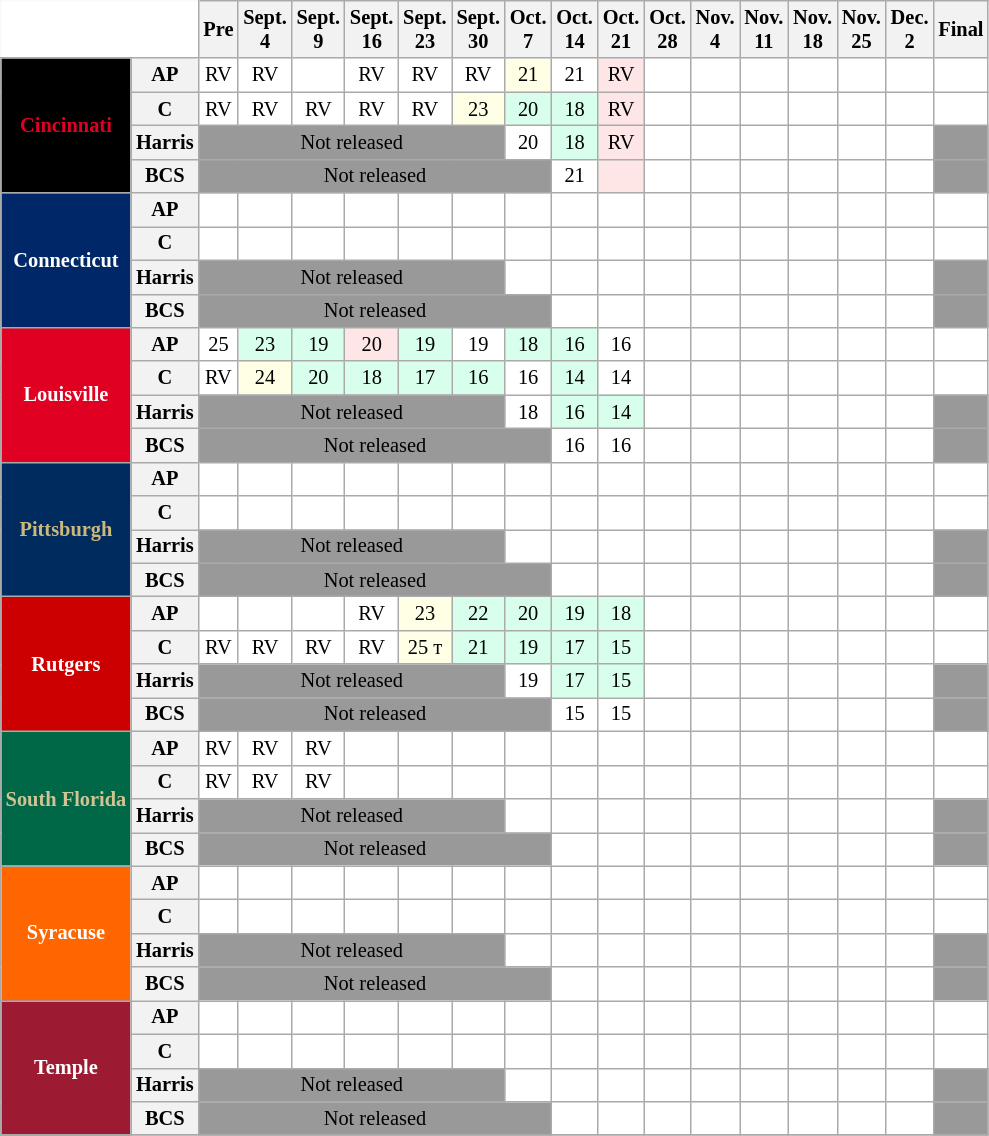<table class="wikitable" style="white-space:nowrap;font-size:85%;">
<tr>
<th colspan=2 style="background:white; border-top-style:hidden; border-left-style:hidden;"> </th>
<th>Pre<br></th>
<th>Sept.<br>4</th>
<th>Sept.<br>9</th>
<th>Sept.<br>16</th>
<th>Sept.<br>23</th>
<th>Sept.<br>30</th>
<th>Oct.<br>7</th>
<th>Oct.<br>14</th>
<th>Oct.<br>21</th>
<th>Oct.<br>28</th>
<th>Nov.<br>4</th>
<th>Nov.<br>11</th>
<th>Nov.<br>18</th>
<th>Nov.<br>25</th>
<th>Dec.<br>2</th>
<th>Final</th>
</tr>
<tr style="text-align:center;">
<th rowspan=4 style="background:#000000; color:#e00122;">Cincinnati</th>
<th>AP</th>
<td style="background:#FFF;">RV</td>
<td style="background:#FFF;">RV</td>
<td style="background:#FFF;"></td>
<td style="background:#FFF;">RV</td>
<td style="background:#FFF;">RV</td>
<td style="background:#FFF;">RV</td>
<td style="background:#FFFFE6;">21</td>
<td style="background:#FFF;">21</td>
<td style="background:#FFE6E6;">RV</td>
<td style="background:#FFF;"></td>
<td style="background:#FFF;"></td>
<td style="background:#FFF;"></td>
<td style="background:#FFF;"></td>
<td style="background:#FFF;"></td>
<td style="background:#FFF;"></td>
<td style="background:#FFF;"></td>
</tr>
<tr style="text-align:center;">
<th>C</th>
<td style="background:#FFF;">RV</td>
<td style="background:#FFF;">RV</td>
<td style="background:#FFF;">RV</td>
<td style="background:#FFF;">RV</td>
<td style="background:#FFF;">RV</td>
<td style="background:#FFFFE6;">23</td>
<td style="background:#D8FFEB;">20</td>
<td style="background:#D8FFEB;">18</td>
<td style="background:#FFE6E6;">RV</td>
<td style="background:#FFF;"></td>
<td style="background:#FFF;"></td>
<td style="background:#FFF;"></td>
<td style="background:#FFF;"></td>
<td style="background:#FFF;"></td>
<td style="background:#FFF;"></td>
<td style="background:#FFF;"></td>
</tr>
<tr style="text-align:center;">
<th>Harris</th>
<td colspan=6 style="background:#999999;">Not released</td>
<td style="background:#FFF;">20</td>
<td style="background:#D8FFEB;">18</td>
<td style="background:#FFE6E6;">RV</td>
<td style="background:#FFF;"></td>
<td style="background:#FFF;"></td>
<td style="background:#FFF;"></td>
<td style="background:#FFF;"></td>
<td style="background:#FFF;"></td>
<td style="background:#FFF;"></td>
<td style="background:#999999;"></td>
</tr>
<tr style="text-align:center;">
<th>BCS</th>
<td colspan=7 style="background:#999999;">Not released</td>
<td style="background:#FFF;">21</td>
<td style="background:#FFE6E6;"></td>
<td style="background:#FFF;"></td>
<td style="background:#FFF;"></td>
<td style="background:#FFF;"></td>
<td style="background:#FFF;"></td>
<td style="background:#FFF;"></td>
<td style="background:#FFF;"></td>
<td style="background:#999999;"></td>
</tr>
<tr style="text-align:center;">
<th rowspan=4 style="background:#002868; color:#FFFFFF;">Connecticut</th>
<th>AP</th>
<td style="background:#FFF;"></td>
<td style="background:#FFF;"></td>
<td style="background:#FFF;"></td>
<td style="background:#FFF;"></td>
<td style="background:#FFF;"></td>
<td style="background:#FFF;"></td>
<td style="background:#FFF;"></td>
<td style="background:#FFF;"></td>
<td style="background:#FFF;"></td>
<td style="background:#FFF;"></td>
<td style="background:#FFF;"></td>
<td style="background:#FFF;"></td>
<td style="background:#FFF;"></td>
<td style="background:#FFF;"></td>
<td style="background:#FFF;"></td>
<td style="background:#FFF;"></td>
</tr>
<tr style="text-align:center;">
<th>C</th>
<td style="background:#FFF;"></td>
<td style="background:#FFF;"></td>
<td style="background:#FFF;"></td>
<td style="background:#FFF;"></td>
<td style="background:#FFF;"></td>
<td style="background:#FFF;"></td>
<td style="background:#FFF;"></td>
<td style="background:#FFF;"></td>
<td style="background:#FFF;"></td>
<td style="background:#FFF;"></td>
<td style="background:#FFF;"></td>
<td style="background:#FFF;"></td>
<td style="background:#FFF;"></td>
<td style="background:#FFF;"></td>
<td style="background:#FFF;"></td>
<td style="background:#FFF;"></td>
</tr>
<tr style="text-align:center;">
<th>Harris</th>
<td colspan="6" style="background:#999999;">Not released</td>
<td style="background:#FFF;"></td>
<td style="background:#FFF;"></td>
<td style="background:#FFF;"></td>
<td style="background:#FFF;"></td>
<td style="background:#FFF;"></td>
<td style="background:#FFF;"></td>
<td style="background:#FFF;"></td>
<td style="background:#FFF;"></td>
<td style="background:#FFF;"></td>
<td style="background:#999999;"></td>
</tr>
<tr style="text-align:center;">
<th>BCS</th>
<td colspan=7 style="background:#999999;">Not released</td>
<td style="background:#FFF;"></td>
<td style="background:#FFF;"></td>
<td style="background:#FFF;"></td>
<td style="background:#FFF;"></td>
<td style="background:#FFF;"></td>
<td style="background:#FFF;"></td>
<td style="background:#FFF;"></td>
<td style="background:#FFF;"></td>
<td style="background:#999999;"></td>
</tr>
<tr style="text-align:center;">
<th rowspan=4 style="background:#e00122; color:#FFFFFF;">Louisville</th>
<th>AP</th>
<td style="background:#FFF;">25</td>
<td style="background:#D8FFEB;">23</td>
<td style="background:#D8FFEB;">19</td>
<td style="background:#FFE6E6;">20</td>
<td style="background:#D8FFEB;">19</td>
<td style="background:#FFF;">19</td>
<td style="background:#D8FFEB;">18</td>
<td style="background:#D8FFEB;">16</td>
<td style="background:#FFF;">16</td>
<td style="background:#FFF;"></td>
<td style="background:#FFF;"></td>
<td style="background:#FFF;"></td>
<td style="background:#FFF;"></td>
<td style="background:#FFF;"></td>
<td style="background:#FFF;"></td>
<td style="background:#FFF;"></td>
</tr>
<tr style="text-align:center;">
<th>C</th>
<td style="background:#FFF;">RV</td>
<td style="background:#FFFFE6;">24</td>
<td style="background:#D8FFEB;">20</td>
<td style="background:#D8FFEB;">18</td>
<td style="background:#D8FFEB;">17</td>
<td style="background:#D8FFEB;">16</td>
<td style="background:#FFF;">16</td>
<td style="background:#D8FFEB;">14</td>
<td style="background:#FFF;">14</td>
<td style="background:#FFF;"></td>
<td style="background:#FFF;"></td>
<td style="background:#FFF;"></td>
<td style="background:#FFF;"></td>
<td style="background:#FFF;"></td>
<td style="background:#FFF;"></td>
<td style="background:#FFF;"></td>
</tr>
<tr style="text-align:center;">
<th>Harris</th>
<td colspan="6" style="background:#999999;">Not released</td>
<td style="background:#FFF;">18</td>
<td style="background:#D8FFEB;">16</td>
<td style="background:#D8FFEB;">14</td>
<td style="background:#FFF;"></td>
<td style="background:#FFF;"></td>
<td style="background:#FFF;"></td>
<td style="background:#FFF;"></td>
<td style="background:#FFF;"></td>
<td style="background:#FFF;"></td>
<td style="background:#999999;"></td>
</tr>
<tr style="text-align:center;">
<th>BCS</th>
<td colspan=7 style="background:#999999;">Not released</td>
<td style="background:#FFF;">16</td>
<td style="background:#FFF;">16</td>
<td style="background:#FFF;"></td>
<td style="background:#FFF;"></td>
<td style="background:#FFF;"></td>
<td style="background:#FFF;"></td>
<td style="background:#FFF;"></td>
<td style="background:#FFF;"></td>
<td style="background:#999999;"></td>
</tr>
<tr style="text-align:center;">
<th rowspan=4 style="background:#002b5e; color:#cdb87c;">Pittsburgh</th>
<th>AP</th>
<td style="background:#FFF;"></td>
<td style="background:#FFF;"></td>
<td style="background:#FFF;"></td>
<td style="background:#FFF;"></td>
<td style="background:#FFF;"></td>
<td style="background:#FFF;"></td>
<td style="background:#FFF;"></td>
<td style="background:#FFF;"></td>
<td style="background:#FFF;"></td>
<td style="background:#FFF;"></td>
<td style="background:#FFF;"></td>
<td style="background:#FFF;"></td>
<td style="background:#FFF;"></td>
<td style="background:#FFF;"></td>
<td style="background:#FFF;"></td>
<td style="background:#FFF;"></td>
</tr>
<tr style="text-align:center;">
<th>C</th>
<td style="background:#FFF;"></td>
<td style="background:#FFF;"></td>
<td style="background:#FFF;"></td>
<td style="background:#FFF;"></td>
<td style="background:#FFF;"></td>
<td style="background:#FFF;"></td>
<td style="background:#FFF;"></td>
<td style="background:#FFF;"></td>
<td style="background:#FFF;"></td>
<td style="background:#FFF;"></td>
<td style="background:#FFF;"></td>
<td style="background:#FFF;"></td>
<td style="background:#FFF;"></td>
<td style="background:#FFF;"></td>
<td style="background:#FFF;"></td>
<td style="background:#FFF;"></td>
</tr>
<tr style="text-align:center;">
<th>Harris</th>
<td colspan="6" style="background:#999999;">Not released</td>
<td style="background:#FFF;"></td>
<td style="background:#FFF;"></td>
<td style="background:#FFF;"></td>
<td style="background:#FFF;"></td>
<td style="background:#FFF;"></td>
<td style="background:#FFF;"></td>
<td style="background:#FFF;"></td>
<td style="background:#FFF;"></td>
<td style="background:#FFF;"></td>
<td style="background:#999999;"></td>
</tr>
<tr style="text-align:center;">
<th>BCS</th>
<td colspan=7 style="background:#999999;">Not released</td>
<td style="background:#FFF;"></td>
<td style="background:#FFF;"></td>
<td style="background:#FFF;"></td>
<td style="background:#FFF;"></td>
<td style="background:#FFF;"></td>
<td style="background:#FFF;"></td>
<td style="background:#FFF;"></td>
<td style="background:#FFF;"></td>
<td style="background:#999999;"></td>
</tr>
<tr style="text-align:center;">
<th rowspan=4 style="background:#CC0000; color:#FFFFFF;">Rutgers</th>
<th>AP</th>
<td style="background:#FFF;"></td>
<td style="background:#FFF;"></td>
<td style="background:#FFF;"></td>
<td style="background:#FFF;">RV</td>
<td style="background:#FFFFE6;">23</td>
<td style="background:#D8FFEB;">22</td>
<td style="background:#D8FFEB;">20</td>
<td style="background:#D8FFEB;">19</td>
<td style="background:#D8FFEB;">18</td>
<td style="background:#FFF;"></td>
<td style="background:#FFF;"></td>
<td style="background:#FFF;"></td>
<td style="background:#FFF;"></td>
<td style="background:#FFF;"></td>
<td style="background:#FFF;"></td>
<td style="background:#FFF;"></td>
</tr>
<tr style="text-align:center;">
<th>C</th>
<td style="background:#FFF;">RV</td>
<td style="background:#FFF;">RV</td>
<td style="background:#FFF;">RV</td>
<td style="background:#FFF;">RV</td>
<td style="background:#FFFFE6;">25 т</td>
<td style="background:#D8FFEB;">21</td>
<td style="background:#D8FFEB;">19</td>
<td style="background:#D8FFEB;">17</td>
<td style="background:#D8FFEB;">15</td>
<td style="background:#FFF;"></td>
<td style="background:#FFF;"></td>
<td style="background:#FFF;"></td>
<td style="background:#FFF;"></td>
<td style="background:#FFF;"></td>
<td style="background:#FFF;"></td>
<td style="background:#FFF;"></td>
</tr>
<tr style="text-align:center;">
<th>Harris</th>
<td colspan="6" style="background:#999999;">Not released</td>
<td style="background:#FFF;">19</td>
<td style="background:#D8FFEB;">17</td>
<td style="background:#D8FFEB;">15</td>
<td style="background:#FFF;"></td>
<td style="background:#FFF;"></td>
<td style="background:#FFF;"></td>
<td style="background:#FFF;"></td>
<td style="background:#FFF;"></td>
<td style="background:#FFF;"></td>
<td style="background:#999999;"></td>
</tr>
<tr style="text-align:center;">
<th>BCS</th>
<td colspan=7 style="background:#999999;">Not released</td>
<td style="background:#FFF;">15</td>
<td style="background:#FFF;">15</td>
<td style="background:#FFF;"></td>
<td style="background:#FFF;"></td>
<td style="background:#FFF;"></td>
<td style="background:#FFF;"></td>
<td style="background:#FFF;"></td>
<td style="background:#FFF;"></td>
<td style="background:#999999;"></td>
</tr>
<tr style="text-align:center;">
<th rowspan=4 style="background:#006747; color:#CFC493;">South Florida</th>
<th>AP</th>
<td style="background:#FFF;">RV</td>
<td style="background:#FFF;">RV</td>
<td style="background:#FFF;">RV</td>
<td style="background:#FFF;"></td>
<td style="background:#FFF;"></td>
<td style="background:#FFF;"></td>
<td style="background:#FFF;"></td>
<td style="background:#FFF;"></td>
<td style="background:#FFF;"></td>
<td style="background:#FFF;"></td>
<td style="background:#FFF;"></td>
<td style="background:#FFF;"></td>
<td style="background:#FFF;"></td>
<td style="background:#FFF;"></td>
<td style="background:#FFF;"></td>
<td style="background:#FFF;"></td>
</tr>
<tr style="text-align:center;">
<th>C</th>
<td style="background:#FFF;">RV</td>
<td style="background:#FFF;">RV</td>
<td style="background:#FFF;">RV</td>
<td style="background:#FFF;"></td>
<td style="background:#FFF;"></td>
<td style="background:#FFF;"></td>
<td style="background:#FFF;"></td>
<td style="background:#FFF;"></td>
<td style="background:#FFF;"></td>
<td style="background:#FFF;"></td>
<td style="background:#FFF;"></td>
<td style="background:#FFF;"></td>
<td style="background:#FFF;"></td>
<td style="background:#FFF;"></td>
<td style="background:#FFF;"></td>
<td style="background:#FFF;"></td>
</tr>
<tr style="text-align:center;">
<th>Harris</th>
<td colspan="6" style="background:#999999;">Not released</td>
<td style="background:#FFF;"></td>
<td style="background:#FFF;"></td>
<td style="background:#FFF;"></td>
<td style="background:#FFF;"></td>
<td style="background:#FFF;"></td>
<td style="background:#FFF;"></td>
<td style="background:#FFF;"></td>
<td style="background:#FFF;"></td>
<td style="background:#FFF;"></td>
<td style="background:#999999;"></td>
</tr>
<tr style="text-align:center;">
<th>BCS</th>
<td colspan=7 style="background:#999999;">Not released</td>
<td style="background:#FFF;"></td>
<td style="background:#FFF;"></td>
<td style="background:#FFF;"></td>
<td style="background:#FFF;"></td>
<td style="background:#FFF;"></td>
<td style="background:#FFF;"></td>
<td style="background:#FFF;"></td>
<td style="background:#FFF;"></td>
<td style="background:#999999;"></td>
</tr>
<tr style="text-align:center;">
<th rowspan=4 style="background:#FF6600; color:#FFFFFF;">Syracuse</th>
<th>AP</th>
<td style="background:#FFF;"></td>
<td style="background:#FFF;"></td>
<td style="background:#FFF;"></td>
<td style="background:#FFF;"></td>
<td style="background:#FFF;"></td>
<td style="background:#FFF;"></td>
<td style="background:#FFF;"></td>
<td style="background:#FFF;"></td>
<td style="background:#FFF;"></td>
<td style="background:#FFF;"></td>
<td style="background:#FFF;"></td>
<td style="background:#FFF;"></td>
<td style="background:#FFF;"></td>
<td style="background:#FFF;"></td>
<td style="background:#FFF;"></td>
<td style="background:#FFF;"></td>
</tr>
<tr style="text-align:center;">
<th>C</th>
<td style="background:#FFF;"></td>
<td style="background:#FFF;"></td>
<td style="background:#FFF;"></td>
<td style="background:#FFF;"></td>
<td style="background:#FFF;"></td>
<td style="background:#FFF;"></td>
<td style="background:#FFF;"></td>
<td style="background:#FFF;"></td>
<td style="background:#FFF;"></td>
<td style="background:#FFF;"></td>
<td style="background:#FFF;"></td>
<td style="background:#FFF;"></td>
<td style="background:#FFF;"></td>
<td style="background:#FFF;"></td>
<td style="background:#FFF;"></td>
<td style="background:#FFF;"></td>
</tr>
<tr style="text-align:center;">
<th>Harris</th>
<td colspan="6" style="background:#999999;">Not released</td>
<td style="background:#FFF;"></td>
<td style="background:#FFF;"></td>
<td style="background:#FFF;"></td>
<td style="background:#FFF;"></td>
<td style="background:#FFF;"></td>
<td style="background:#FFF;"></td>
<td style="background:#FFF;"></td>
<td style="background:#FFF;"></td>
<td style="background:#FFF;"></td>
<td style="background:#999999;"></td>
</tr>
<tr style="text-align:center;">
<th>BCS</th>
<td colspan=7 style="background:#999999;">Not released</td>
<td style="background:#FFF;"></td>
<td style="background:#FFF;"></td>
<td style="background:#FFF;"></td>
<td style="background:#FFF;"></td>
<td style="background:#FFF;"></td>
<td style="background:#FFF;"></td>
<td style="background:#FFF;"></td>
<td style="background:#FFF;"></td>
<td style="background:#999999;"></td>
</tr>
<tr style="text-align:center;">
<th rowspan=4 style="background:#9D1A33; color:#FFFFFF;">Temple</th>
<th>AP</th>
<td style="background:#FFF;"></td>
<td style="background:#FFF;"></td>
<td style="background:#FFF;"></td>
<td style="background:#FFF;"></td>
<td style="background:#FFF;"></td>
<td style="background:#FFF;"></td>
<td style="background:#FFF;"></td>
<td style="background:#FFF;"></td>
<td style="background:#FFF;"></td>
<td style="background:#FFF;"></td>
<td style="background:#FFF;"></td>
<td style="background:#FFF;"></td>
<td style="background:#FFF;"></td>
<td style="background:#FFF;"></td>
<td style="background:#FFF;"></td>
<td style="background:#FFF;"></td>
</tr>
<tr style="text-align:center;">
<th>C</th>
<td style="background:#FFF;"></td>
<td style="background:#FFF;"></td>
<td style="background:#FFF;"></td>
<td style="background:#FFF;"></td>
<td style="background:#FFF;"></td>
<td style="background:#FFF;"></td>
<td style="background:#FFF;"></td>
<td style="background:#FFF;"></td>
<td style="background:#FFF;"></td>
<td style="background:#FFF;"></td>
<td style="background:#FFF;"></td>
<td style="background:#FFF;"></td>
<td style="background:#FFF;"></td>
<td style="background:#FFF;"></td>
<td style="background:#FFF;"></td>
<td style="background:#FFF;"></td>
</tr>
<tr style="text-align:center;">
<th>Harris</th>
<td colspan="6" style="background:#999999;">Not released</td>
<td style="background:#FFF;"></td>
<td style="background:#FFF;"></td>
<td style="background:#FFF;"></td>
<td style="background:#FFF;"></td>
<td style="background:#FFF;"></td>
<td style="background:#FFF;"></td>
<td style="background:#FFF;"></td>
<td style="background:#FFF;"></td>
<td style="background:#FFF;"></td>
<td style="background:#999999;"></td>
</tr>
<tr style="text-align:center;">
<th>BCS</th>
<td colspan=7 style="background:#999999;">Not released</td>
<td style="background:#FFF;"></td>
<td style="background:#FFF;"></td>
<td style="background:#FFF;"></td>
<td style="background:#FFF;"></td>
<td style="background:#FFF;"></td>
<td style="background:#FFF;"></td>
<td style="background:#FFF;"></td>
<td style="background:#FFF;"></td>
<td style="background:#999999;"></td>
</tr>
<tr style="text-align:center;">
</tr>
</table>
